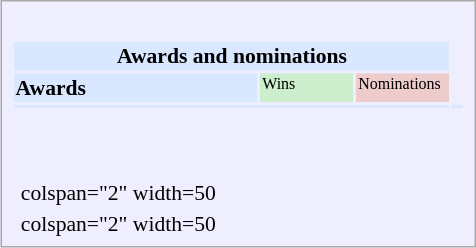<table class="infobox" style="width:22em; text-align:left; font-size:90%; vertical-align:middle; background:#eef;">
<tr style="background:white;">
</tr>
<tr>
<td colspan="3"><br><table class="collapsible collapsed" style="width:100%;">
<tr>
<th colspan="3" style="background:#d9e8ff; text-align:center;">Awards and nominations</th>
</tr>
<tr style="background:#d9e8ff; text-align:left;">
<th style="vertical-align: left;">Awards</th>
<td style="background:#cec; font-size:8pt; width:60px;">Wins</td>
<td style="background:#ecc; font-size:8pt; width:60px;">Nominations</td>
</tr>
<tr style="background:#d9e8ff;">
<td colspan="3" style="text-align:center;"></td>
<td></td>
</tr>
<tr style="text-align:left;"|>
<td style="text-align:left;"><br></td>
<td></td>
<td></td>
</tr>
<tr>
<td style="text-align:left;"><br></td>
<td></td>
<td></td>
</tr>
</table>
</td>
</tr>
<tr>
<td></td>
<td>colspan="2" width=50 </td>
</tr>
<tr>
<td></td>
<td>colspan="2" width=50 </td>
</tr>
</table>
